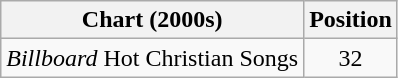<table class="wikitable">
<tr>
<th>Chart (2000s)</th>
<th>Position</th>
</tr>
<tr>
<td><em>Billboard</em> Hot Christian Songs</td>
<td align="center">32</td>
</tr>
</table>
